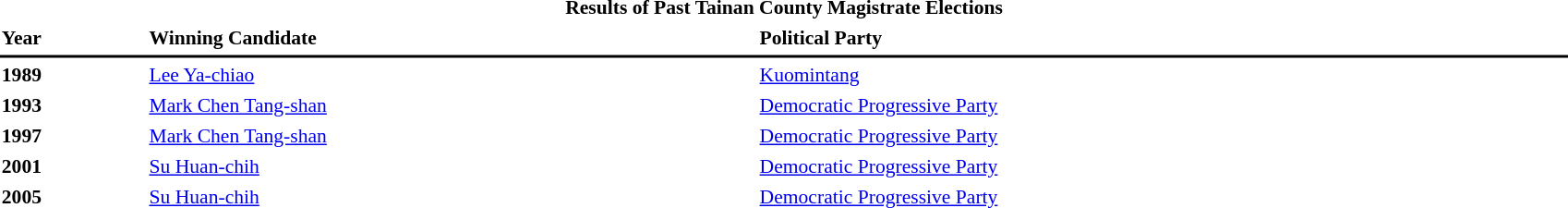<table id="toc" style="margin:1em auto; width: 90%; font-size: 90%;" cellspacing="3">
<tr>
<td colspan="3" align="center"><strong>Results of Past Tainan County Magistrate Elections</strong></td>
</tr>
<tr>
<td><strong>Year</strong></td>
<td><strong> Winning Candidate</strong></td>
<td><strong>Political Party</strong></td>
</tr>
<tr>
<th bgcolor="#000000" colspan="6"></th>
</tr>
<tr>
<td><strong>1989</strong></td>
<td><a href='#'>Lee Ya-chiao</a></td>
<td><a href='#'>Kuomintang</a></td>
</tr>
<tr>
<td><strong>1993</strong></td>
<td><a href='#'>Mark Chen Tang-shan</a></td>
<td><a href='#'>Democratic Progressive Party</a></td>
</tr>
<tr>
<td><strong>1997</strong></td>
<td><a href='#'>Mark Chen Tang-shan</a></td>
<td><a href='#'>Democratic Progressive Party</a></td>
</tr>
<tr>
<td><strong>2001</strong></td>
<td><a href='#'>Su Huan-chih</a></td>
<td><a href='#'>Democratic Progressive Party</a></td>
</tr>
<tr>
<td><strong>2005</strong></td>
<td><a href='#'>Su Huan-chih</a></td>
<td><a href='#'>Democratic Progressive Party</a></td>
</tr>
</table>
